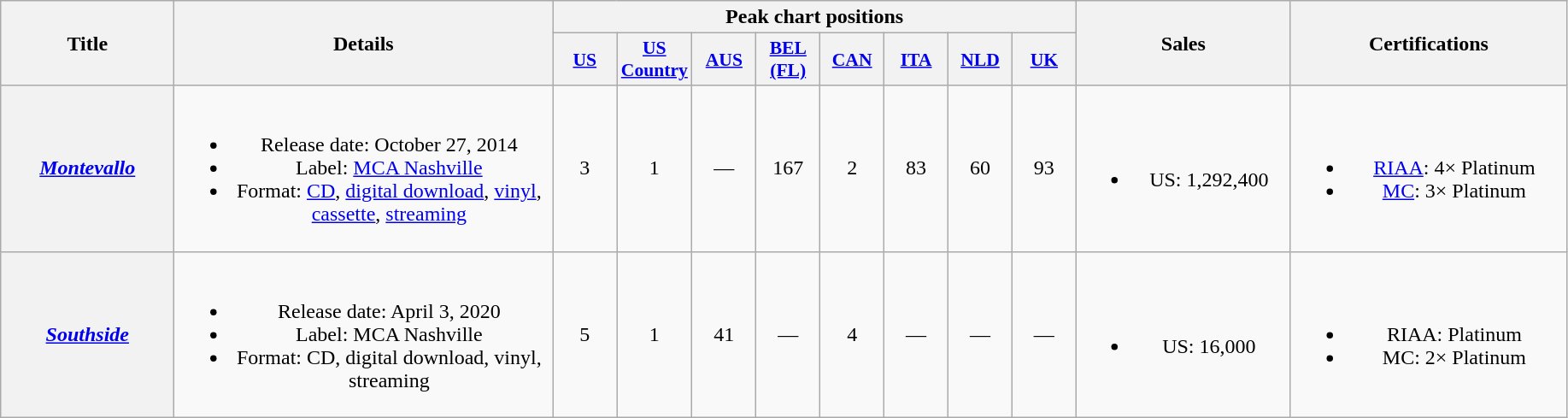<table class="wikitable plainrowheaders" style="text-align:center;">
<tr>
<th rowspan="2" style="width:8em;">Title</th>
<th rowspan="2" style="width:18em;">Details</th>
<th colspan="8">Peak chart positions</th>
<th rowspan="2" style="width:10em;">Sales</th>
<th rowspan="2" style="width:13em;">Certifications</th>
</tr>
<tr>
<th scope="col" style="width:3em;font-size:90%;"><a href='#'>US</a><br></th>
<th scope="col" style="width:3em;font-size:90%;"><a href='#'>US<br>Country</a><br></th>
<th scope="col" style="width:3em;font-size:90%;"><a href='#'>AUS</a><br></th>
<th scope="col" style="width:3em;font-size:90%;"><a href='#'>BEL<br>(FL)</a><br></th>
<th scope="col" style="width:3em;font-size:90%;"><a href='#'>CAN</a><br></th>
<th scope="col" style="width:3em;font-size:90%;"><a href='#'>ITA</a><br></th>
<th scope="col" style="width:3em;font-size:90%;"><a href='#'>NLD</a><br></th>
<th scope="col" style="width:3em;font-size:90%;"><a href='#'>UK</a><br></th>
</tr>
<tr>
<th scope="row"><em><a href='#'>Montevallo</a></em></th>
<td><br><ul><li>Release date: October 27, 2014</li><li>Label: <a href='#'>MCA Nashville</a></li><li>Format: <a href='#'>CD</a>, <a href='#'>digital download</a>, <a href='#'>vinyl</a>, <a href='#'>cassette</a>, <a href='#'>streaming</a></li></ul></td>
<td>3</td>
<td>1</td>
<td>—</td>
<td>167</td>
<td>2</td>
<td>83</td>
<td>60</td>
<td>93</td>
<td><br><ul><li>US: 1,292,400</li></ul></td>
<td><br><ul><li><a href='#'>RIAA</a>: 4× Platinum</li><li><a href='#'>MC</a>: 3× Platinum</li></ul></td>
</tr>
<tr>
<th scope="row"><em><a href='#'>Southside</a></em></th>
<td><br><ul><li>Release date: April 3, 2020</li><li>Label: MCA Nashville</li><li>Format: CD, digital download, vinyl, streaming</li></ul></td>
<td>5</td>
<td>1</td>
<td>41</td>
<td>—</td>
<td>4</td>
<td>—</td>
<td>—</td>
<td>—</td>
<td><br><ul><li>US: 16,000</li></ul></td>
<td><br><ul><li>RIAA: Platinum</li><li>MC: 2× Platinum</li></ul></td>
</tr>
</table>
